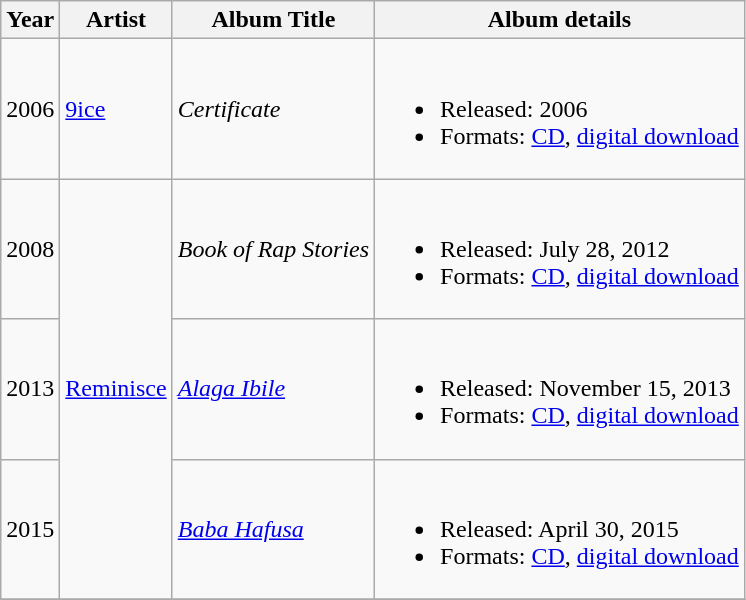<table class="wikitable sortable">
<tr>
<th>Year</th>
<th>Artist</th>
<th>Album Title</th>
<th class="unsortable">Album details</th>
</tr>
<tr>
<td style="text-align:center;">2006</td>
<td><a href='#'>9ice</a></td>
<td><em>Certificate</em></td>
<td><br><ul><li>Released: 2006</li><li>Formats: <a href='#'>CD</a>, <a href='#'>digital download</a></li></ul></td>
</tr>
<tr>
<td style="text-align:center;">2008</td>
<td rowspan="3"><a href='#'>Reminisce</a></td>
<td><em>Book of Rap Stories</em></td>
<td><br><ul><li>Released: July 28, 2012</li><li>Formats: <a href='#'>CD</a>, <a href='#'>digital download</a></li></ul></td>
</tr>
<tr>
<td style="text-align:center;">2013</td>
<td><em><a href='#'>Alaga Ibile</a></em></td>
<td><br><ul><li>Released: November 15, 2013</li><li>Formats: <a href='#'>CD</a>, <a href='#'>digital download</a></li></ul></td>
</tr>
<tr>
<td style="text-align:center;">2015</td>
<td><em><a href='#'>Baba Hafusa</a></em></td>
<td><br><ul><li>Released: April 30, 2015</li><li>Formats: <a href='#'>CD</a>, <a href='#'>digital download</a></li></ul></td>
</tr>
<tr>
</tr>
</table>
